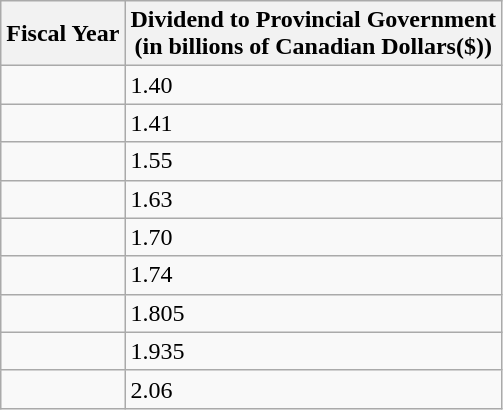<table class="wikitable">
<tr>
<th>Fiscal Year</th>
<th>Dividend to Provincial Government<br>(in billions of Canadian Dollars($))</th>
</tr>
<tr>
<td></td>
<td>1.40</td>
</tr>
<tr>
<td></td>
<td>1.41</td>
</tr>
<tr>
<td></td>
<td>1.55</td>
</tr>
<tr>
<td></td>
<td>1.63</td>
</tr>
<tr>
<td></td>
<td>1.70</td>
</tr>
<tr>
<td></td>
<td>1.74</td>
</tr>
<tr>
<td></td>
<td>1.805</td>
</tr>
<tr>
<td></td>
<td>1.935</td>
</tr>
<tr>
<td></td>
<td>2.06</td>
</tr>
</table>
